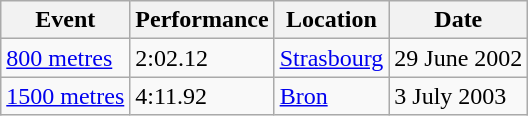<table class=wikitable>
<tr>
<th scope="col">Event</th>
<th scope="col">Performance</th>
<th scope="col">Location</th>
<th scope="col">Date</th>
</tr>
<tr>
<td><a href='#'>800 metres</a></td>
<td>2:02.12</td>
<td><a href='#'>Strasbourg</a></td>
<td>29 June 2002</td>
</tr>
<tr>
<td><a href='#'>1500 metres</a></td>
<td>4:11.92</td>
<td><a href='#'>Bron</a></td>
<td>3 July 2003</td>
</tr>
</table>
